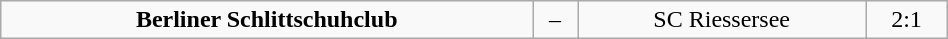<table class="wikitable" width="50%">
<tr align="center">
<td><strong>Berliner Schlittschuhclub</strong></td>
<td>–</td>
<td>SC Riessersee</td>
<td>2:1</td>
</tr>
</table>
